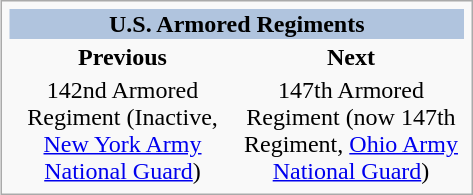<table class="infobox" style="text-align:center; width: 315px; border-spacing: 2px;">
<tr style="background: lightsteelblue; text-align: center;">
<th colspan="2">U.S. Armored Regiments</th>
</tr>
<tr style="text-align: center;">
<th width="50%">Previous</th>
<th width="50%">Next</th>
</tr>
<tr>
<td width="50%" style="text-align: center;">142nd Armored Regiment (Inactive, <a href='#'>New York Army National Guard</a>)</td>
<td width="50%" style="text-align: center;">147th Armored Regiment (now 147th Regiment, <a href='#'>Ohio Army National Guard</a>)</td>
</tr>
</table>
